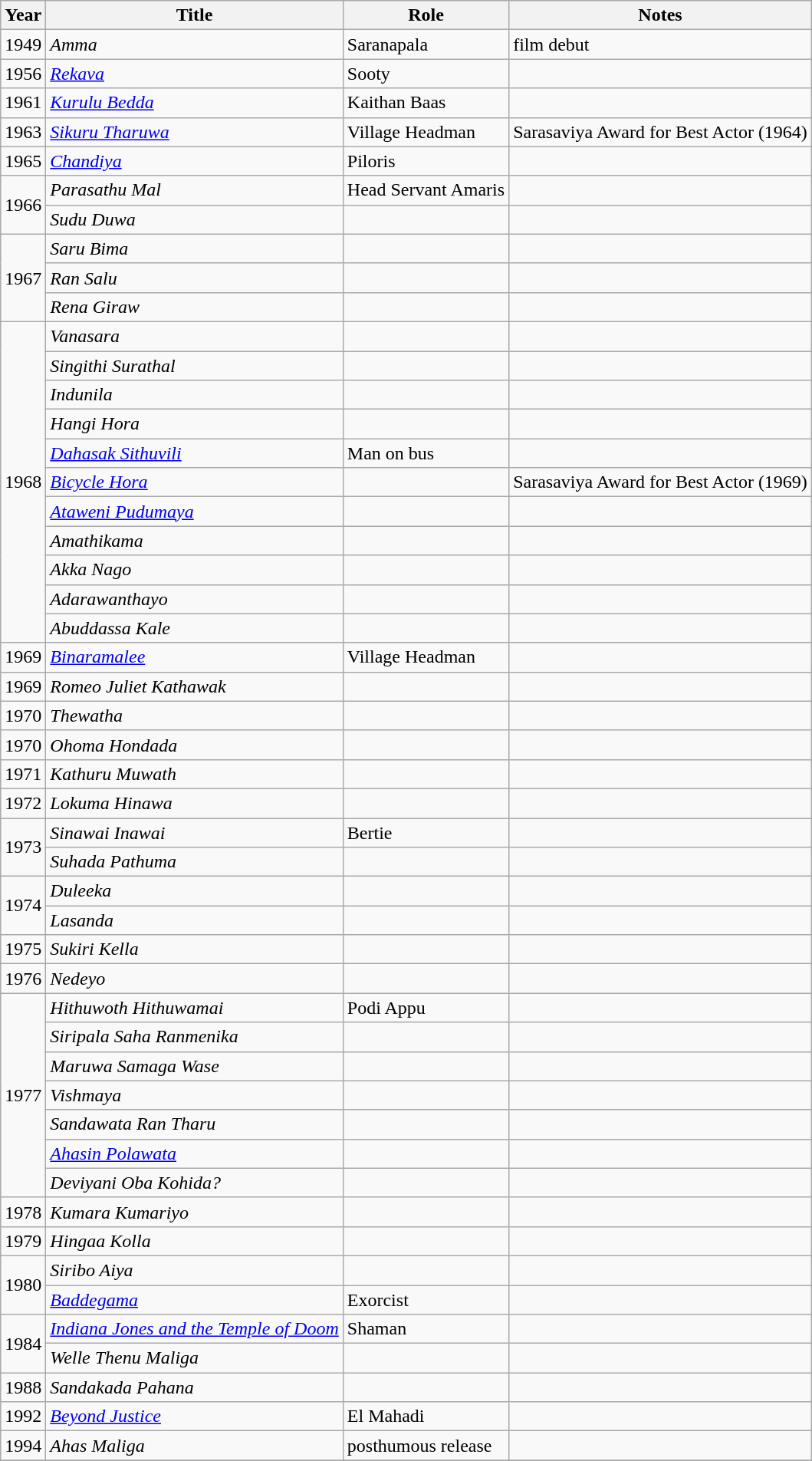<table class="wikitable">
<tr>
<th>Year</th>
<th>Title</th>
<th>Role</th>
<th>Notes</th>
</tr>
<tr>
<td>1949</td>
<td><em>Amma</em></td>
<td>Saranapala</td>
<td>film debut</td>
</tr>
<tr>
<td>1956</td>
<td><em><a href='#'>Rekava</a></em></td>
<td>Sooty</td>
<td></td>
</tr>
<tr>
<td>1961</td>
<td><em><a href='#'>Kurulu Bedda</a></em></td>
<td>Kaithan Baas</td>
<td></td>
</tr>
<tr>
<td>1963</td>
<td><em><a href='#'>Sikuru Tharuwa</a></em></td>
<td>Village Headman</td>
<td>Sarasaviya Award for Best Actor (1964)</td>
</tr>
<tr>
<td>1965</td>
<td><em><a href='#'>Chandiya</a></em></td>
<td>Piloris</td>
<td></td>
</tr>
<tr>
<td rowspan="2">1966</td>
<td><em>Parasathu Mal</em></td>
<td>Head Servant Amaris</td>
<td></td>
</tr>
<tr>
<td><em>Sudu Duwa</em></td>
<td></td>
<td></td>
</tr>
<tr>
<td rowspan="3">1967</td>
<td><em>Saru Bima</em></td>
<td></td>
<td></td>
</tr>
<tr>
<td><em>Ran Salu</em></td>
<td></td>
<td></td>
</tr>
<tr>
<td><em>Rena Giraw</em></td>
<td></td>
<td></td>
</tr>
<tr>
<td rowspan="11">1968</td>
<td><em>Vanasara</em></td>
<td></td>
<td></td>
</tr>
<tr>
<td><em>Singithi Surathal</em></td>
<td></td>
<td></td>
</tr>
<tr>
<td><em>Indunila</em></td>
<td></td>
<td></td>
</tr>
<tr>
<td><em>Hangi Hora</em></td>
<td></td>
<td></td>
</tr>
<tr>
<td><em><a href='#'>Dahasak Sithuvili</a></em></td>
<td>Man on bus </td>
<td></td>
</tr>
<tr>
<td><em><a href='#'>Bicycle Hora</a></em></td>
<td></td>
<td>Sarasaviya Award for Best Actor (1969)</td>
</tr>
<tr>
<td><em><a href='#'>Ataweni Pudumaya</a></em></td>
<td></td>
<td></td>
</tr>
<tr>
<td><em>Amathikama</em></td>
<td></td>
<td></td>
</tr>
<tr>
<td><em>Akka Nago</em></td>
<td></td>
<td></td>
</tr>
<tr>
<td><em>Adarawanthayo</em></td>
<td></td>
<td></td>
</tr>
<tr>
<td><em>Abuddassa Kale</em></td>
<td></td>
<td></td>
</tr>
<tr>
<td>1969</td>
<td><em><a href='#'>Binaramalee</a></em></td>
<td>Village Headman</td>
<td></td>
</tr>
<tr>
<td>1969</td>
<td><em>Romeo Juliet Kathawak</em></td>
<td></td>
<td></td>
</tr>
<tr>
<td>1970</td>
<td><em>Thewatha</em></td>
<td></td>
<td></td>
</tr>
<tr>
<td>1970</td>
<td><em>Ohoma Hondada</em></td>
<td></td>
<td></td>
</tr>
<tr>
<td>1971</td>
<td><em>Kathuru Muwath</em></td>
<td></td>
<td></td>
</tr>
<tr>
<td>1972</td>
<td><em>Lokuma Hinawa</em></td>
<td></td>
<td></td>
</tr>
<tr>
<td rowspan="2">1973</td>
<td><em>Sinawai Inawai</em></td>
<td>Bertie</td>
<td></td>
</tr>
<tr>
<td><em>Suhada Pathuma</em></td>
<td></td>
<td></td>
</tr>
<tr>
<td rowspan="2">1974</td>
<td><em>Duleeka</em></td>
<td></td>
<td></td>
</tr>
<tr>
<td><em>Lasanda</em></td>
<td></td>
<td></td>
</tr>
<tr>
<td>1975</td>
<td><em>Sukiri Kella</em></td>
<td></td>
<td></td>
</tr>
<tr>
<td>1976</td>
<td><em>Nedeyo</em></td>
<td></td>
<td></td>
</tr>
<tr>
<td rowspan="7">1977</td>
<td><em>Hithuwoth Hithuwamai</em></td>
<td>Podi Appu</td>
<td></td>
</tr>
<tr>
<td><em>Siripala Saha Ranmenika</em></td>
<td></td>
<td></td>
</tr>
<tr>
<td><em>Maruwa Samaga Wase</em></td>
<td></td>
<td></td>
</tr>
<tr>
<td><em>Vishmaya</em></td>
<td></td>
<td></td>
</tr>
<tr>
<td><em>Sandawata Ran Tharu</em></td>
<td></td>
<td></td>
</tr>
<tr>
<td><em><a href='#'>Ahasin Polawata</a></em></td>
<td></td>
<td></td>
</tr>
<tr>
<td><em>Deviyani Oba Kohida?</em></td>
<td></td>
<td></td>
</tr>
<tr>
<td>1978</td>
<td><em>Kumara Kumariyo</em></td>
<td></td>
<td></td>
</tr>
<tr>
<td>1979</td>
<td><em>Hingaa Kolla</em></td>
<td></td>
<td></td>
</tr>
<tr>
<td rowspan="2">1980</td>
<td><em>Siribo Aiya</em></td>
<td></td>
<td></td>
</tr>
<tr>
<td><em><a href='#'>Baddegama</a></em></td>
<td>Exorcist </td>
<td></td>
</tr>
<tr>
<td rowspan="2">1984</td>
<td><em><a href='#'>Indiana Jones and the Temple of Doom</a></em></td>
<td>Shaman</td>
<td></td>
</tr>
<tr>
<td><em>Welle Thenu Maliga</em></td>
<td></td>
<td></td>
</tr>
<tr>
<td>1988</td>
<td><em>Sandakada Pahana</em></td>
<td></td>
<td></td>
</tr>
<tr>
<td>1992</td>
<td><em><a href='#'>Beyond Justice</a></em></td>
<td>El Mahadi</td>
<td></td>
</tr>
<tr>
<td>1994</td>
<td><em>Ahas Maliga</em></td>
<td>posthumous release</td>
<td></td>
</tr>
<tr>
</tr>
</table>
